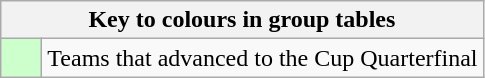<table class="wikitable" style="text-align: center;">
<tr>
<th colspan=2>Key to colours in group tables</th>
</tr>
<tr>
<td style="background:#cfc; width:20px;"></td>
<td align=left>Teams that advanced to the Cup Quarterfinal</td>
</tr>
</table>
